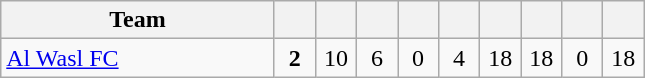<table class="wikitable" style="text-align: center;">
<tr>
<th width="175">Team</th>
<th width="20"></th>
<th width="20"></th>
<th width="20"></th>
<th width="20"></th>
<th width="20"></th>
<th width="20"></th>
<th width="20"></th>
<th width="20"></th>
<th width="20"></th>
</tr>
<tr>
<td align=left> <a href='#'>Al Wasl FC</a></td>
<td><strong>2</strong></td>
<td>10</td>
<td>6</td>
<td>0</td>
<td>4</td>
<td>18</td>
<td>18</td>
<td>0</td>
<td>18</td>
</tr>
</table>
